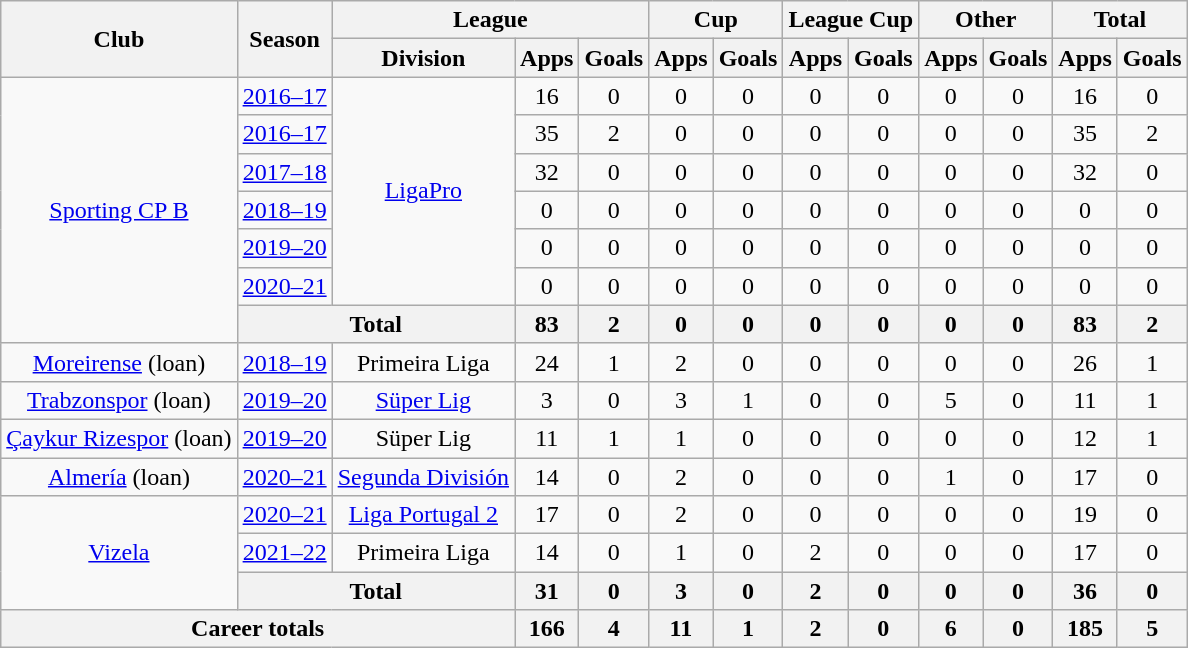<table class="wikitable" style="text-align:center">
<tr>
<th rowspan="2">Club</th>
<th rowspan="2">Season</th>
<th colspan="3">League</th>
<th colspan="2">Cup</th>
<th colspan="2">League Cup</th>
<th colspan="2">Other</th>
<th colspan="2">Total</th>
</tr>
<tr>
<th>Division</th>
<th>Apps</th>
<th>Goals</th>
<th>Apps</th>
<th>Goals</th>
<th>Apps</th>
<th>Goals</th>
<th>Apps</th>
<th>Goals</th>
<th>Apps</th>
<th>Goals</th>
</tr>
<tr>
<td rowspan="7"><a href='#'>Sporting CP B</a></td>
<td><a href='#'>2016–17</a></td>
<td rowspan="6"><a href='#'>LigaPro</a></td>
<td>16</td>
<td>0</td>
<td>0</td>
<td>0</td>
<td>0</td>
<td>0</td>
<td>0</td>
<td>0</td>
<td>16</td>
<td>0</td>
</tr>
<tr>
<td><a href='#'>2016–17</a></td>
<td>35</td>
<td>2</td>
<td>0</td>
<td>0</td>
<td>0</td>
<td>0</td>
<td>0</td>
<td>0</td>
<td>35</td>
<td>2</td>
</tr>
<tr>
<td><a href='#'>2017–18</a></td>
<td>32</td>
<td>0</td>
<td>0</td>
<td>0</td>
<td>0</td>
<td>0</td>
<td>0</td>
<td>0</td>
<td>32</td>
<td>0</td>
</tr>
<tr>
<td><a href='#'>2018–19</a></td>
<td>0</td>
<td>0</td>
<td>0</td>
<td>0</td>
<td>0</td>
<td>0</td>
<td>0</td>
<td>0</td>
<td>0</td>
<td>0</td>
</tr>
<tr>
<td><a href='#'>2019–20</a></td>
<td>0</td>
<td>0</td>
<td>0</td>
<td>0</td>
<td>0</td>
<td>0</td>
<td>0</td>
<td>0</td>
<td>0</td>
<td>0</td>
</tr>
<tr>
<td><a href='#'>2020–21</a></td>
<td>0</td>
<td>0</td>
<td>0</td>
<td>0</td>
<td>0</td>
<td>0</td>
<td>0</td>
<td>0</td>
<td>0</td>
<td>0</td>
</tr>
<tr>
<th colspan="2">Total</th>
<th>83</th>
<th>2</th>
<th>0</th>
<th>0</th>
<th>0</th>
<th>0</th>
<th>0</th>
<th>0</th>
<th>83</th>
<th>2</th>
</tr>
<tr>
<td><a href='#'>Moreirense</a> (loan)</td>
<td><a href='#'>2018–19</a></td>
<td>Primeira Liga</td>
<td>24</td>
<td>1</td>
<td>2</td>
<td>0</td>
<td>0</td>
<td>0</td>
<td>0</td>
<td>0</td>
<td>26</td>
<td>1</td>
</tr>
<tr>
<td><a href='#'>Trabzonspor</a> (loan)</td>
<td><a href='#'>2019–20</a></td>
<td><a href='#'>Süper Lig</a></td>
<td>3</td>
<td>0</td>
<td>3</td>
<td>1</td>
<td>0</td>
<td>0</td>
<td>5</td>
<td>0</td>
<td>11</td>
<td>1</td>
</tr>
<tr>
<td><a href='#'>Çaykur Rizespor</a> (loan)</td>
<td><a href='#'>2019–20</a></td>
<td>Süper Lig</td>
<td>11</td>
<td>1</td>
<td>1</td>
<td>0</td>
<td>0</td>
<td>0</td>
<td>0</td>
<td>0</td>
<td>12</td>
<td>1</td>
</tr>
<tr>
<td><a href='#'>Almería</a> (loan)</td>
<td><a href='#'>2020–21</a></td>
<td><a href='#'>Segunda División</a></td>
<td>14</td>
<td>0</td>
<td>2</td>
<td>0</td>
<td>0</td>
<td>0</td>
<td>1</td>
<td>0</td>
<td>17</td>
<td>0</td>
</tr>
<tr>
<td rowspan="3"><a href='#'>Vizela</a></td>
<td><a href='#'>2020–21</a></td>
<td><a href='#'>Liga Portugal 2</a></td>
<td>17</td>
<td>0</td>
<td>2</td>
<td>0</td>
<td>0</td>
<td>0</td>
<td>0</td>
<td>0</td>
<td>19</td>
<td>0</td>
</tr>
<tr>
<td><a href='#'>2021–22</a></td>
<td>Primeira Liga</td>
<td>14</td>
<td>0</td>
<td>1</td>
<td>0</td>
<td>2</td>
<td>0</td>
<td>0</td>
<td>0</td>
<td>17</td>
<td>0</td>
</tr>
<tr>
<th colspan="2">Total</th>
<th>31</th>
<th>0</th>
<th>3</th>
<th>0</th>
<th>2</th>
<th>0</th>
<th>0</th>
<th>0</th>
<th>36</th>
<th>0</th>
</tr>
<tr>
<th colspan="3">Career totals</th>
<th>166</th>
<th>4</th>
<th>11</th>
<th>1</th>
<th>2</th>
<th>0</th>
<th>6</th>
<th>0</th>
<th>185</th>
<th>5</th>
</tr>
</table>
